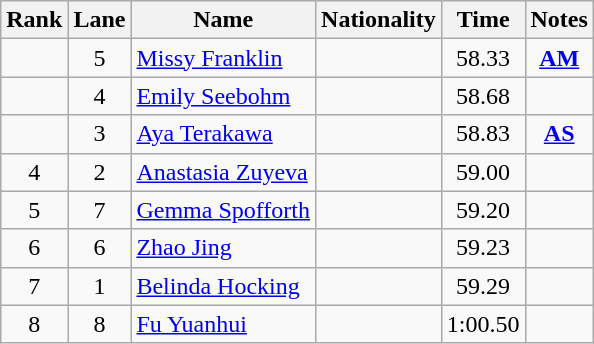<table class="wikitable sortable" style="text-align:center">
<tr>
<th>Rank</th>
<th>Lane</th>
<th>Name</th>
<th>Nationality</th>
<th>Time</th>
<th>Notes</th>
</tr>
<tr>
<td></td>
<td>5</td>
<td align=left><a href='#'>Missy Franklin</a></td>
<td align=left></td>
<td>58.33</td>
<td><strong><a href='#'>AM</a></strong></td>
</tr>
<tr>
<td></td>
<td>4</td>
<td align=left><a href='#'>Emily Seebohm</a></td>
<td align=left></td>
<td>58.68</td>
<td></td>
</tr>
<tr>
<td></td>
<td>3</td>
<td align=left><a href='#'>Aya Terakawa</a></td>
<td align=left></td>
<td>58.83</td>
<td><strong><a href='#'>AS</a></strong></td>
</tr>
<tr>
<td>4</td>
<td>2</td>
<td align=left><a href='#'>Anastasia Zuyeva</a></td>
<td align=left></td>
<td>59.00</td>
<td></td>
</tr>
<tr>
<td>5</td>
<td>7</td>
<td align=left><a href='#'>Gemma Spofforth</a></td>
<td align=left></td>
<td>59.20</td>
<td></td>
</tr>
<tr>
<td>6</td>
<td>6</td>
<td align=left><a href='#'>Zhao Jing</a></td>
<td align=left></td>
<td>59.23</td>
<td></td>
</tr>
<tr>
<td>7</td>
<td>1</td>
<td align=left><a href='#'>Belinda Hocking</a></td>
<td align=left></td>
<td>59.29</td>
<td></td>
</tr>
<tr>
<td>8</td>
<td>8</td>
<td align=left><a href='#'>Fu Yuanhui</a></td>
<td align=left></td>
<td>1:00.50</td>
<td></td>
</tr>
</table>
